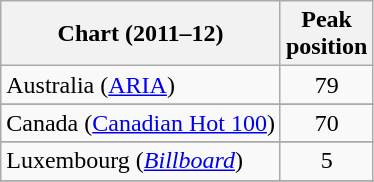<table class="wikitable sortable">
<tr>
<th scope="col">Chart (2011–12)</th>
<th scope="col">Peak<br>position</th>
</tr>
<tr>
<td>Australia (<a href='#'>ARIA</a>)</td>
<td style="text-align:center;">79</td>
</tr>
<tr>
</tr>
<tr>
</tr>
<tr>
</tr>
<tr>
<td>Canada (<a href='#'>Canadian Hot 100</a>)</td>
<td style="text-align:center;">70</td>
</tr>
<tr>
</tr>
<tr>
</tr>
<tr>
</tr>
<tr>
</tr>
<tr>
</tr>
<tr>
</tr>
<tr>
<td>Luxembourg (<em><a href='#'>Billboard</a></em>)</td>
<td style="text-align:center;">5</td>
</tr>
<tr>
</tr>
<tr>
</tr>
<tr>
</tr>
<tr>
</tr>
<tr>
</tr>
<tr>
</tr>
<tr>
</tr>
<tr>
</tr>
<tr>
</tr>
<tr>
</tr>
<tr>
</tr>
<tr>
</tr>
<tr>
</tr>
</table>
